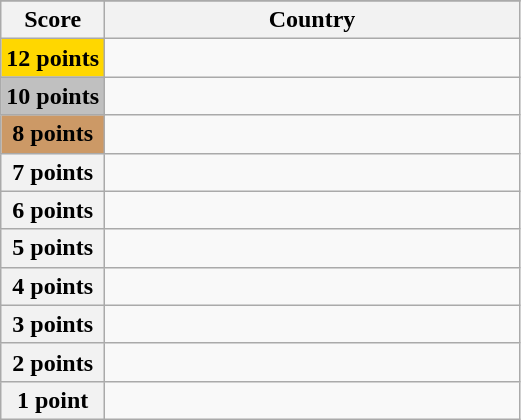<table class="wikitable">
<tr>
</tr>
<tr>
<th scope="col" width="20%">Score</th>
<th scope="col">Country</th>
</tr>
<tr>
<th scope="row" style="background:gold">12 points</th>
<td></td>
</tr>
<tr>
<th scope="row" style="background:silver">10 points</th>
<td></td>
</tr>
<tr>
<th scope="row" style="background:#CC9966">8 points</th>
<td></td>
</tr>
<tr>
<th scope="row">7 points</th>
<td></td>
</tr>
<tr>
<th scope="row">6 points</th>
<td></td>
</tr>
<tr>
<th scope="row">5 points</th>
<td></td>
</tr>
<tr>
<th scope="row">4 points</th>
<td></td>
</tr>
<tr>
<th scope="row">3 points</th>
<td></td>
</tr>
<tr>
<th scope="row">2 points</th>
<td></td>
</tr>
<tr>
<th scope="row">1 point</th>
<td></td>
</tr>
</table>
